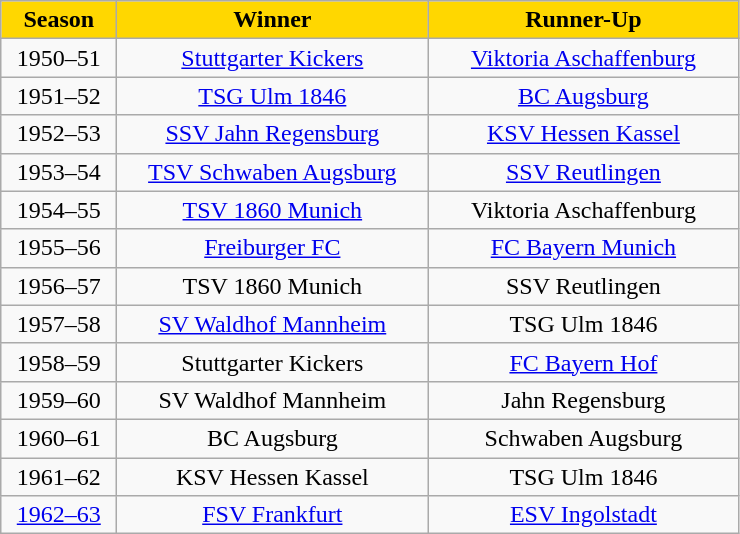<table class="wikitable">
<tr align="center" bgcolor="#FFD700">
<td width="70"><strong>Season</strong></td>
<td width="200"><strong>Winner</strong></td>
<td width="200"><strong>Runner-Up</strong></td>
</tr>
<tr align="center">
<td>1950–51</td>
<td><a href='#'>Stuttgarter Kickers</a></td>
<td><a href='#'>Viktoria Aschaffenburg</a></td>
</tr>
<tr align="center">
<td>1951–52</td>
<td><a href='#'>TSG Ulm 1846</a></td>
<td><a href='#'>BC Augsburg</a></td>
</tr>
<tr align="center">
<td>1952–53</td>
<td><a href='#'>SSV Jahn Regensburg</a></td>
<td><a href='#'>KSV Hessen Kassel</a></td>
</tr>
<tr align="center">
<td>1953–54</td>
<td><a href='#'>TSV Schwaben Augsburg</a></td>
<td><a href='#'>SSV Reutlingen</a></td>
</tr>
<tr align="center">
<td>1954–55</td>
<td><a href='#'>TSV 1860 Munich</a></td>
<td>Viktoria Aschaffenburg</td>
</tr>
<tr align="center">
<td>1955–56</td>
<td><a href='#'>Freiburger FC</a></td>
<td><a href='#'>FC Bayern Munich</a></td>
</tr>
<tr align="center">
<td>1956–57</td>
<td>TSV 1860 Munich</td>
<td>SSV Reutlingen</td>
</tr>
<tr align="center">
<td>1957–58</td>
<td><a href='#'>SV Waldhof Mannheim</a></td>
<td>TSG Ulm 1846</td>
</tr>
<tr align="center">
<td>1958–59</td>
<td>Stuttgarter Kickers</td>
<td><a href='#'>FC Bayern Hof</a></td>
</tr>
<tr align="center">
<td>1959–60</td>
<td>SV Waldhof Mannheim</td>
<td>Jahn Regensburg</td>
</tr>
<tr align="center">
<td>1960–61</td>
<td>BC Augsburg</td>
<td>Schwaben Augsburg</td>
</tr>
<tr align="center">
<td>1961–62</td>
<td>KSV Hessen Kassel</td>
<td>TSG Ulm 1846</td>
</tr>
<tr align="center">
<td><a href='#'>1962–63</a></td>
<td><a href='#'>FSV Frankfurt</a></td>
<td><a href='#'>ESV Ingolstadt</a></td>
</tr>
</table>
